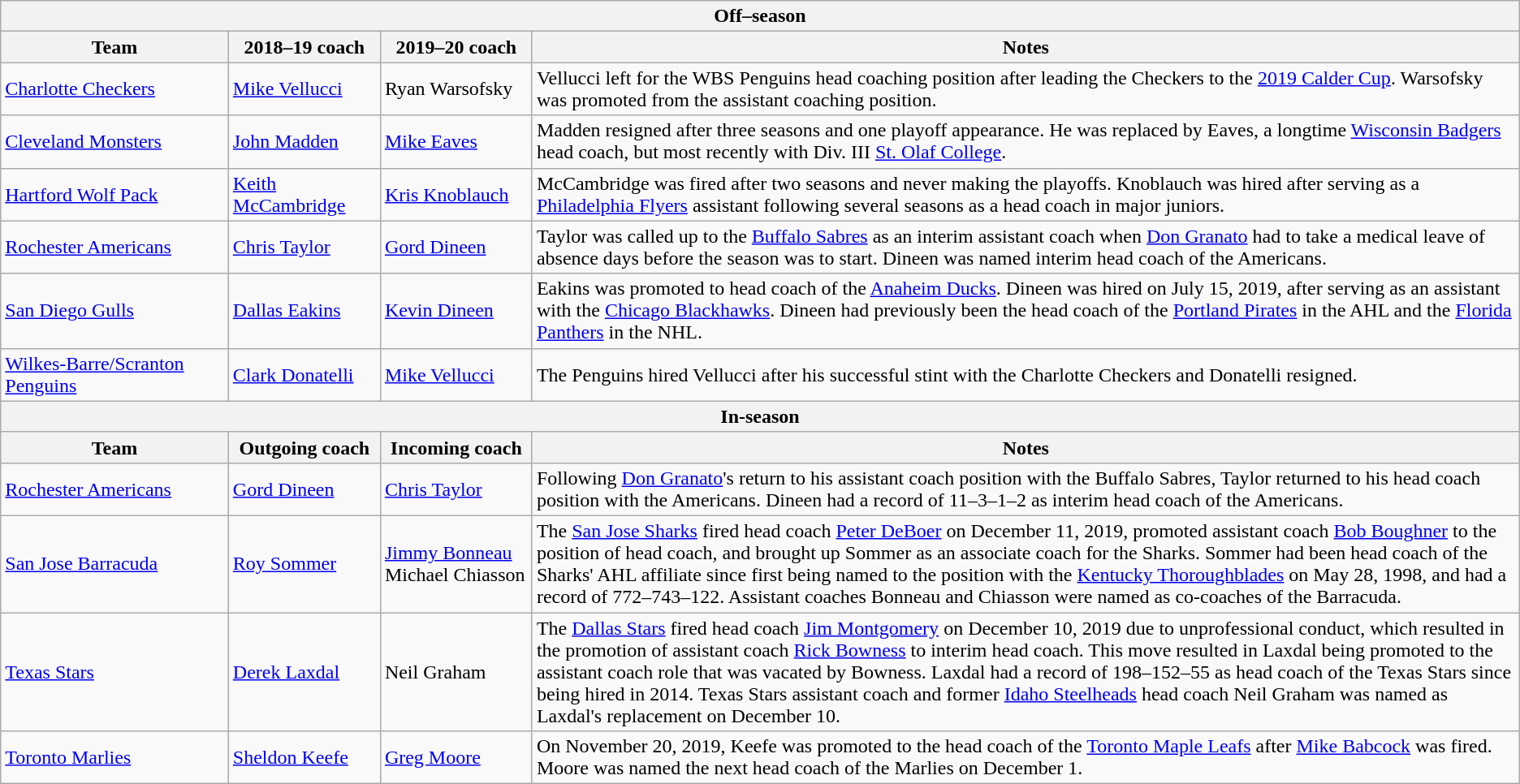<table class="wikitable">
<tr>
<th colspan="4">Off–season</th>
</tr>
<tr>
<th>Team</th>
<th>2018–19 coach</th>
<th>2019–20 coach</th>
<th>Notes</th>
</tr>
<tr>
<td><a href='#'>Charlotte Checkers</a></td>
<td><a href='#'>Mike Vellucci</a></td>
<td>Ryan Warsofsky</td>
<td>Vellucci left for the WBS Penguins head coaching position after leading the Checkers to the <a href='#'>2019 Calder Cup</a>. Warsofsky was promoted from the assistant coaching position.</td>
</tr>
<tr>
<td><a href='#'>Cleveland Monsters</a></td>
<td><a href='#'>John Madden</a></td>
<td><a href='#'>Mike Eaves</a></td>
<td>Madden resigned after three seasons and one playoff appearance. He was replaced by Eaves, a longtime <a href='#'>Wisconsin Badgers</a> head coach, but most recently with Div. III <a href='#'>St. Olaf College</a>.</td>
</tr>
<tr>
<td><a href='#'>Hartford Wolf Pack</a></td>
<td><a href='#'>Keith McCambridge</a></td>
<td><a href='#'>Kris Knoblauch</a></td>
<td>McCambridge was fired after two seasons and never making the playoffs. Knoblauch was hired after serving as a <a href='#'>Philadelphia Flyers</a> assistant following several seasons as a head coach in major juniors.</td>
</tr>
<tr>
<td><a href='#'>Rochester Americans</a></td>
<td><a href='#'>Chris Taylor</a></td>
<td><a href='#'>Gord Dineen</a></td>
<td>Taylor was called up to the <a href='#'>Buffalo Sabres</a> as an interim assistant coach when <a href='#'>Don Granato</a> had to take a medical leave of absence days before the season was to start. Dineen was named interim head coach of the Americans.</td>
</tr>
<tr>
<td><a href='#'>San Diego Gulls</a></td>
<td><a href='#'>Dallas Eakins</a></td>
<td><a href='#'>Kevin Dineen</a></td>
<td>Eakins was promoted to head coach of the <a href='#'>Anaheim Ducks</a>. Dineen was hired on July 15, 2019, after serving as an assistant with the <a href='#'>Chicago Blackhawks</a>. Dineen had previously been the head coach of the <a href='#'>Portland Pirates</a> in the AHL and the <a href='#'>Florida Panthers</a> in the NHL.</td>
</tr>
<tr>
<td><a href='#'>Wilkes-Barre/Scranton Penguins</a></td>
<td><a href='#'>Clark Donatelli</a></td>
<td><a href='#'>Mike Vellucci</a></td>
<td>The Penguins hired Vellucci after his successful stint with the Charlotte Checkers and Donatelli resigned.</td>
</tr>
<tr>
<th colspan="4">In-season</th>
</tr>
<tr>
<th style="width:15%;">Team</th>
<th style="width:10%;">Outgoing coach</th>
<th style="width:10%;">Incoming coach</th>
<th>Notes</th>
</tr>
<tr>
<td><a href='#'>Rochester Americans</a></td>
<td><a href='#'>Gord Dineen</a></td>
<td><a href='#'>Chris Taylor</a></td>
<td>Following <a href='#'>Don Granato</a>'s return to his assistant coach position with the Buffalo Sabres, Taylor returned to his head coach position with the Americans. Dineen had a record of 11–3–1–2 as interim head coach of the Americans.</td>
</tr>
<tr>
<td><a href='#'>San Jose Barracuda</a></td>
<td><a href='#'>Roy Sommer</a></td>
<td><a href='#'>Jimmy Bonneau</a><br>Michael Chiasson</td>
<td>The <a href='#'>San Jose Sharks</a> fired head coach <a href='#'>Peter DeBoer</a> on December 11, 2019, promoted assistant coach <a href='#'>Bob Boughner</a> to the position of head coach, and brought up Sommer as an associate coach for the Sharks. Sommer had been head coach of the Sharks' AHL affiliate since first being named to the position with the <a href='#'>Kentucky Thoroughblades</a> on May 28, 1998, and had a record of 772–743–122. Assistant coaches Bonneau and Chiasson were named as co-coaches of the Barracuda.</td>
</tr>
<tr>
<td><a href='#'>Texas Stars</a></td>
<td><a href='#'>Derek Laxdal</a></td>
<td>Neil Graham</td>
<td>The <a href='#'>Dallas Stars</a> fired head coach <a href='#'>Jim Montgomery</a> on December 10, 2019 due to unprofessional conduct, which resulted in the promotion of assistant coach <a href='#'>Rick Bowness</a> to interim head coach. This move resulted in Laxdal being promoted to the assistant coach role that was vacated by Bowness. Laxdal had a record of 198–152–55 as head coach of the Texas Stars since being hired in 2014. Texas Stars assistant coach and former <a href='#'>Idaho Steelheads</a> head coach Neil Graham was named as Laxdal's replacement on December 10.</td>
</tr>
<tr>
<td><a href='#'>Toronto Marlies</a></td>
<td><a href='#'>Sheldon Keefe</a></td>
<td><a href='#'>Greg Moore</a></td>
<td>On November 20, 2019, Keefe was promoted to the head coach of the <a href='#'>Toronto Maple Leafs</a> after <a href='#'>Mike Babcock</a> was fired. Moore was named the next head coach of the Marlies on December 1.</td>
</tr>
</table>
